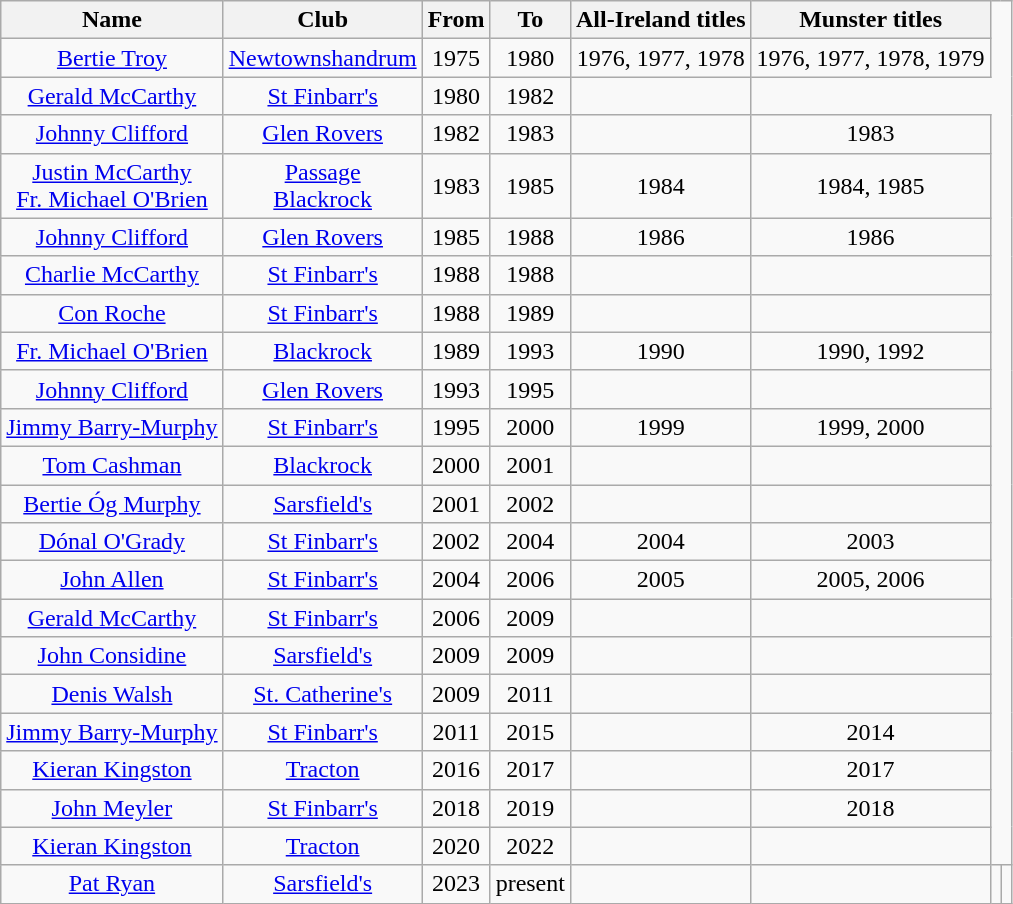<table class="wikitable" style="text-align: center;">
<tr>
<th>Name</th>
<th>Club</th>
<th>From</th>
<th>To</th>
<th>All-Ireland titles</th>
<th>Munster titles</th>
</tr>
<tr>
<td><a href='#'>Bertie Troy</a></td>
<td><a href='#'>Newtownshandrum</a></td>
<td>1975</td>
<td>1980</td>
<td>1976, 1977, 1978</td>
<td>1976, 1977, 1978, 1979</td>
</tr>
<tr>
<td><a href='#'>Gerald McCarthy</a></td>
<td><a href='#'>St Finbarr's</a></td>
<td>1980</td>
<td>1982</td>
<td></td>
</tr>
<tr>
<td><a href='#'>Johnny Clifford</a></td>
<td><a href='#'>Glen Rovers</a></td>
<td>1982</td>
<td>1983</td>
<td></td>
<td>1983</td>
</tr>
<tr>
<td><a href='#'>Justin McCarthy</a><br><a href='#'>Fr. Michael O'Brien</a></td>
<td><a href='#'>Passage</a><br><a href='#'>Blackrock</a></td>
<td>1983</td>
<td>1985</td>
<td>1984</td>
<td>1984, 1985</td>
</tr>
<tr>
<td><a href='#'>Johnny Clifford</a></td>
<td><a href='#'>Glen Rovers</a></td>
<td>1985</td>
<td>1988</td>
<td>1986</td>
<td>1986</td>
</tr>
<tr>
<td><a href='#'>Charlie McCarthy</a></td>
<td><a href='#'>St Finbarr's</a></td>
<td>1988</td>
<td>1988</td>
<td></td>
<td></td>
</tr>
<tr>
<td><a href='#'>Con Roche</a></td>
<td><a href='#'>St Finbarr's</a></td>
<td>1988</td>
<td>1989</td>
<td></td>
<td></td>
</tr>
<tr>
<td><a href='#'>Fr. Michael O'Brien</a></td>
<td><a href='#'>Blackrock</a></td>
<td>1989</td>
<td>1993</td>
<td>1990</td>
<td>1990, 1992</td>
</tr>
<tr>
<td><a href='#'>Johnny Clifford</a></td>
<td><a href='#'>Glen Rovers</a></td>
<td>1993</td>
<td>1995</td>
<td></td>
<td></td>
</tr>
<tr>
<td><a href='#'>Jimmy Barry-Murphy</a></td>
<td><a href='#'>St Finbarr's</a></td>
<td>1995</td>
<td>2000</td>
<td>1999</td>
<td>1999, 2000</td>
</tr>
<tr>
<td><a href='#'>Tom Cashman</a></td>
<td><a href='#'>Blackrock</a></td>
<td>2000</td>
<td>2001</td>
<td></td>
<td></td>
</tr>
<tr>
<td><a href='#'>Bertie Óg Murphy</a></td>
<td><a href='#'>Sarsfield's</a></td>
<td>2001</td>
<td>2002</td>
<td></td>
<td></td>
</tr>
<tr>
<td><a href='#'>Dónal O'Grady</a></td>
<td><a href='#'>St Finbarr's</a></td>
<td>2002</td>
<td>2004</td>
<td>2004</td>
<td>2003</td>
</tr>
<tr>
<td><a href='#'>John Allen</a></td>
<td><a href='#'>St Finbarr's</a></td>
<td>2004</td>
<td>2006</td>
<td>2005</td>
<td>2005, 2006</td>
</tr>
<tr>
<td><a href='#'>Gerald McCarthy</a></td>
<td><a href='#'>St Finbarr's</a></td>
<td>2006</td>
<td>2009</td>
<td></td>
<td></td>
</tr>
<tr>
<td><a href='#'>John Considine</a></td>
<td><a href='#'>Sarsfield's</a></td>
<td>2009</td>
<td>2009</td>
<td></td>
<td></td>
</tr>
<tr>
<td><a href='#'>Denis Walsh</a></td>
<td><a href='#'>St. Catherine's</a></td>
<td>2009</td>
<td>2011</td>
<td></td>
<td></td>
</tr>
<tr>
<td><a href='#'>Jimmy Barry-Murphy</a></td>
<td><a href='#'>St Finbarr's</a></td>
<td>2011</td>
<td>2015</td>
<td></td>
<td>2014</td>
</tr>
<tr>
<td><a href='#'>Kieran Kingston</a></td>
<td><a href='#'>Tracton</a></td>
<td>2016</td>
<td>2017</td>
<td></td>
<td>2017</td>
</tr>
<tr>
<td><a href='#'>John Meyler</a></td>
<td><a href='#'>St Finbarr's</a></td>
<td>2018</td>
<td>2019</td>
<td></td>
<td>2018</td>
</tr>
<tr>
<td><a href='#'>Kieran Kingston</a></td>
<td><a href='#'>Tracton</a></td>
<td>2020</td>
<td>2022</td>
<td></td>
<td></td>
</tr>
<tr>
<td><a href='#'>Pat Ryan</a></td>
<td><a href='#'>Sarsfield's</a></td>
<td>2023</td>
<td>present</td>
<td></td>
<td></td>
<td></td>
<td></td>
</tr>
</table>
